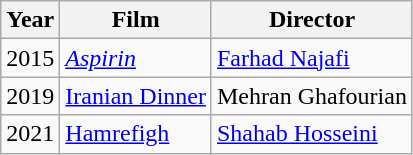<table class="wikitable sortable">
<tr>
<th>Year</th>
<th>Film</th>
<th>Director</th>
</tr>
<tr>
<td>2015</td>
<td><a href='#'><em>Aspirin</em></a></td>
<td><a href='#'>Farhad Najafi</a></td>
</tr>
<tr>
<td>2019</td>
<td><a href='#'>Iranian Dinner</a></td>
<td>Mehran Ghafourian</td>
</tr>
<tr>
<td>2021</td>
<td><a href='#'>Hamrefigh</a></td>
<td><a href='#'>Shahab Hosseini</a></td>
</tr>
</table>
